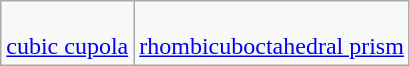<table class=wikitable>
<tr align=center>
<td><br><a href='#'>cubic cupola</a></td>
<td><br><a href='#'>rhombicuboctahedral prism</a></td>
</tr>
</table>
